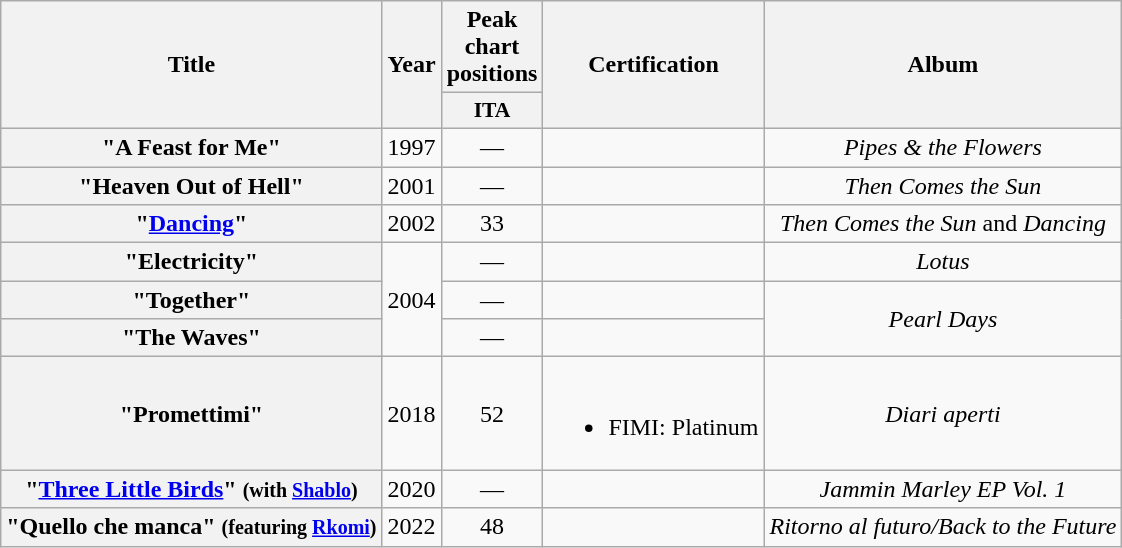<table class="wikitable plainrowheaders" style="text-align:center;">
<tr>
<th rowspan="2">Title</th>
<th rowspan="2">Year</th>
<th>Peak chart positions</th>
<th rowspan="2">Certification</th>
<th rowspan="2">Album</th>
</tr>
<tr>
<th scope="col" style="width:2.5em;font-size:90%;">ITA</th>
</tr>
<tr>
<th scope="row">"A Feast for Me"</th>
<td>1997</td>
<td>—</td>
<td></td>
<td><em>Pipes & the Flowers</em></td>
</tr>
<tr>
<th scope="row">"Heaven Out of Hell"</th>
<td>2001</td>
<td>—</td>
<td></td>
<td><em>Then Comes the Sun</em></td>
</tr>
<tr>
<th scope="row">"<a href='#'>Dancing</a>"</th>
<td>2002</td>
<td>33</td>
<td></td>
<td><em>Then Comes the Sun</em> and <em>Dancing</em></td>
</tr>
<tr>
<th scope="row">"Electricity"</th>
<td rowspan="3">2004</td>
<td>—</td>
<td></td>
<td><em>Lotus</em></td>
</tr>
<tr>
<th scope="row">"Together"</th>
<td>—</td>
<td></td>
<td rowspan="2"><em>Pearl Days</em></td>
</tr>
<tr>
<th scope="row">"The Waves"</th>
<td>—</td>
<td></td>
</tr>
<tr>
<th scope="row">"Promettimi"</th>
<td>2018</td>
<td>52</td>
<td><br><ul><li>FIMI: Platinum</li></ul></td>
<td><em>Diari aperti</em></td>
</tr>
<tr>
<th scope="row">"<a href='#'>Three Little Birds</a>" <small>(with <a href='#'>Shablo</a>)</small></th>
<td>2020</td>
<td>—</td>
<td></td>
<td><em>Jammin Marley EP Vol. 1</em></td>
</tr>
<tr>
<th scope="row">"Quello che manca" <small>(featuring <a href='#'>Rkomi</a>)</small></th>
<td>2022</td>
<td>48</td>
<td></td>
<td><em>Ritorno al futuro/Back to the Future</em></td>
</tr>
</table>
